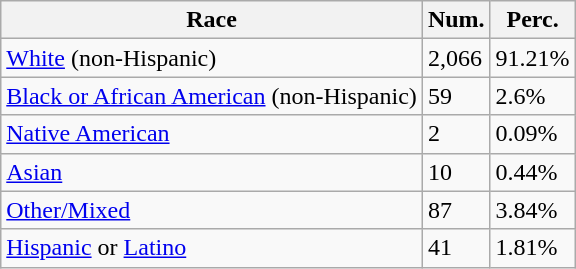<table class="wikitable">
<tr>
<th>Race</th>
<th>Num.</th>
<th>Perc.</th>
</tr>
<tr>
<td><a href='#'>White</a> (non-Hispanic)</td>
<td>2,066</td>
<td>91.21%</td>
</tr>
<tr>
<td><a href='#'>Black or African American</a> (non-Hispanic)</td>
<td>59</td>
<td>2.6%</td>
</tr>
<tr>
<td><a href='#'>Native American</a></td>
<td>2</td>
<td>0.09%</td>
</tr>
<tr>
<td><a href='#'>Asian</a></td>
<td>10</td>
<td>0.44%</td>
</tr>
<tr>
<td><a href='#'>Other/Mixed</a></td>
<td>87</td>
<td>3.84%</td>
</tr>
<tr>
<td><a href='#'>Hispanic</a> or <a href='#'>Latino</a></td>
<td>41</td>
<td>1.81%</td>
</tr>
</table>
